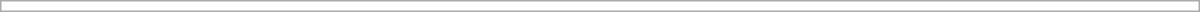<table class="collapsible uncollapsed" style="border:1px #aaa solid; width:50em; margin:0.2em auto">
<tr>
<td></td>
</tr>
</table>
